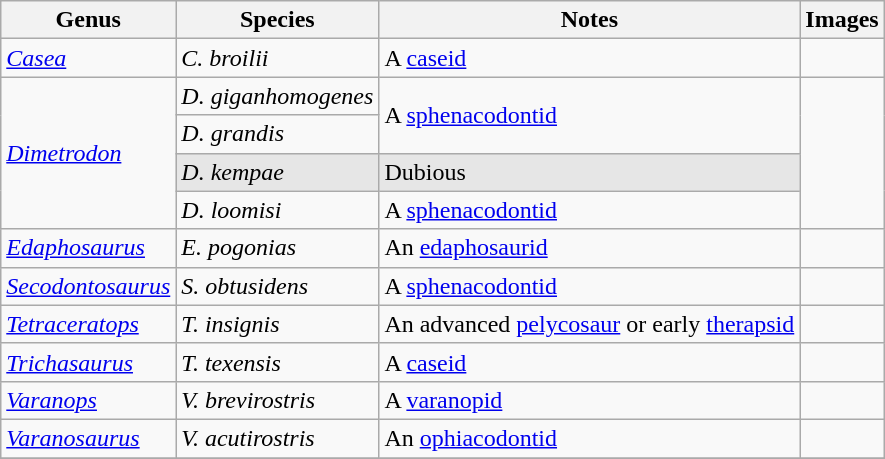<table class="wikitable" align="center">
<tr>
<th>Genus</th>
<th>Species</th>
<th>Notes</th>
<th>Images</th>
</tr>
<tr>
<td><em><a href='#'>Casea</a></em></td>
<td><em>C. broilii</em></td>
<td>A <a href='#'>caseid</a></td>
<td></td>
</tr>
<tr>
<td rowspan=4><em><a href='#'>Dimetrodon</a></em></td>
<td><em>D. giganhomogenes</em></td>
<td rowspan=2>A <a href='#'>sphenacodontid</a></td>
<td rowspan=4></td>
</tr>
<tr>
<td><em>D. grandis</em></td>
</tr>
<tr>
<td style="background:#E6E6E6;"><em>D. kempae</em></td>
<td style="background:#E6E6E6;">Dubious</td>
</tr>
<tr>
<td><em>D. loomisi</em></td>
<td>A <a href='#'>sphenacodontid</a></td>
</tr>
<tr>
<td><em><a href='#'>Edaphosaurus</a></em></td>
<td><em>E. pogonias</em></td>
<td>An <a href='#'>edaphosaurid</a></td>
<td></td>
</tr>
<tr>
<td><em><a href='#'>Secodontosaurus</a></em></td>
<td><em>S. obtusidens</em></td>
<td>A <a href='#'>sphenacodontid</a></td>
<td></td>
</tr>
<tr>
<td><em><a href='#'>Tetraceratops</a></em></td>
<td><em>T. insignis</em></td>
<td>An advanced <a href='#'>pelycosaur</a> or early <a href='#'>therapsid</a></td>
<td></td>
</tr>
<tr>
<td><em><a href='#'>Trichasaurus</a></em></td>
<td><em>T. texensis</em></td>
<td>A <a href='#'>caseid</a></td>
<td></td>
</tr>
<tr>
<td><em><a href='#'>Varanops</a></em></td>
<td><em>V. brevirostris</em></td>
<td>A <a href='#'>varanopid</a></td>
<td></td>
</tr>
<tr>
<td><em><a href='#'>Varanosaurus</a></em></td>
<td><em>V. acutirostris</em></td>
<td>An <a href='#'>ophiacodontid</a></td>
<td></td>
</tr>
<tr>
</tr>
</table>
